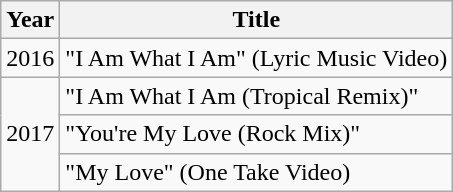<table class="wikitable">
<tr>
<th>Year</th>
<th>Title</th>
</tr>
<tr>
<td>2016</td>
<td>"I Am What I Am" (Lyric Music Video)</td>
</tr>
<tr>
<td rowspan="3">2017</td>
<td>"I Am What I Am (Tropical Remix)"</td>
</tr>
<tr>
<td>"You're My Love (Rock Mix)"</td>
</tr>
<tr>
<td>"My Love" (One Take Video)</td>
</tr>
</table>
